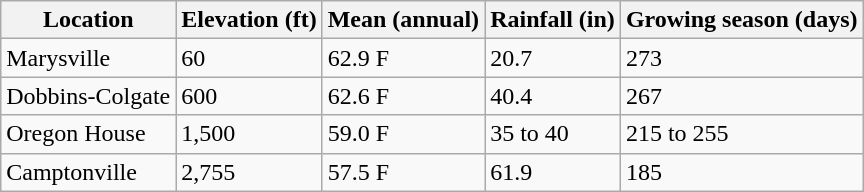<table class="wikitable">
<tr>
<th>Location</th>
<th>Elevation (ft)</th>
<th>Mean (annual)</th>
<th>Rainfall (in)</th>
<th>Growing season                                     (days)</th>
</tr>
<tr>
<td>Marysville</td>
<td>60</td>
<td>62.9 F</td>
<td>20.7</td>
<td>273</td>
</tr>
<tr>
<td>Dobbins-Colgate</td>
<td>600</td>
<td>62.6 F</td>
<td>40.4</td>
<td>267</td>
</tr>
<tr>
<td>Oregon House</td>
<td>1,500</td>
<td>59.0 F</td>
<td>35 to 40</td>
<td>215 to 255</td>
</tr>
<tr>
<td>Camptonville</td>
<td>2,755</td>
<td>57.5 F</td>
<td>61.9</td>
<td>185</td>
</tr>
</table>
